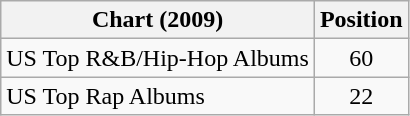<table class="wikitable sortable">
<tr>
<th>Chart (2009)</th>
<th>Position</th>
</tr>
<tr>
<td>US Top R&B/Hip-Hop Albums</td>
<td style="text-align:center;">60</td>
</tr>
<tr>
<td>US Top Rap Albums</td>
<td style="text-align:center;">22</td>
</tr>
</table>
